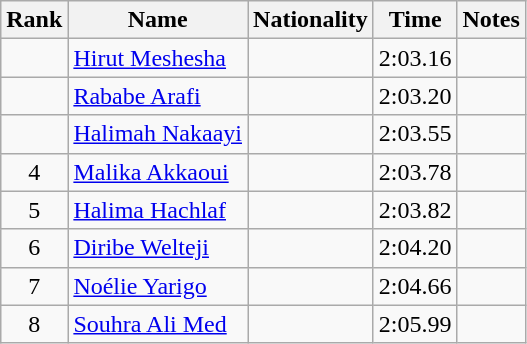<table class="wikitable sortable" style="text-align:center">
<tr>
<th>Rank</th>
<th>Name</th>
<th>Nationality</th>
<th>Time</th>
<th>Notes</th>
</tr>
<tr>
<td></td>
<td align=left><a href='#'>Hirut Meshesha</a></td>
<td align=left></td>
<td>2:03.16</td>
<td></td>
</tr>
<tr>
<td></td>
<td align=left><a href='#'>Rababe Arafi</a></td>
<td align=left></td>
<td>2:03.20</td>
<td></td>
</tr>
<tr>
<td></td>
<td align=left><a href='#'>Halimah Nakaayi</a></td>
<td align=left></td>
<td>2:03.55</td>
<td></td>
</tr>
<tr>
<td>4</td>
<td align=left><a href='#'>Malika Akkaoui</a></td>
<td align=left></td>
<td>2:03.78</td>
<td></td>
</tr>
<tr>
<td>5</td>
<td align=left><a href='#'>Halima Hachlaf</a></td>
<td align=left></td>
<td>2:03.82</td>
<td></td>
</tr>
<tr>
<td>6</td>
<td align=left><a href='#'>Diribe Welteji</a></td>
<td align=left></td>
<td>2:04.20</td>
<td></td>
</tr>
<tr>
<td>7</td>
<td align=left><a href='#'>Noélie Yarigo</a></td>
<td align=left></td>
<td>2:04.66</td>
<td></td>
</tr>
<tr>
<td>8</td>
<td align=left><a href='#'>Souhra Ali Med</a></td>
<td align=left></td>
<td>2:05.99</td>
<td></td>
</tr>
</table>
